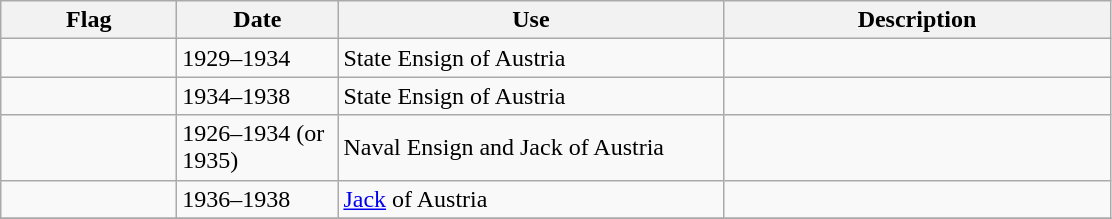<table class="wikitable">
<tr>
<th width="110">Flag</th>
<th width="100">Date</th>
<th width="250">Use</th>
<th width="250">Description</th>
</tr>
<tr>
<td></td>
<td>1929–1934</td>
<td>State Ensign of Austria</td>
<td></td>
</tr>
<tr>
<td></td>
<td>1934–1938</td>
<td>State Ensign of Austria</td>
<td></td>
</tr>
<tr>
<td></td>
<td>1926–1934 (or 1935)</td>
<td>Naval Ensign and Jack of Austria</td>
<td></td>
</tr>
<tr>
<td></td>
<td>1936–1938</td>
<td><a href='#'>Jack</a> of Austria</td>
<td></td>
</tr>
<tr>
</tr>
</table>
